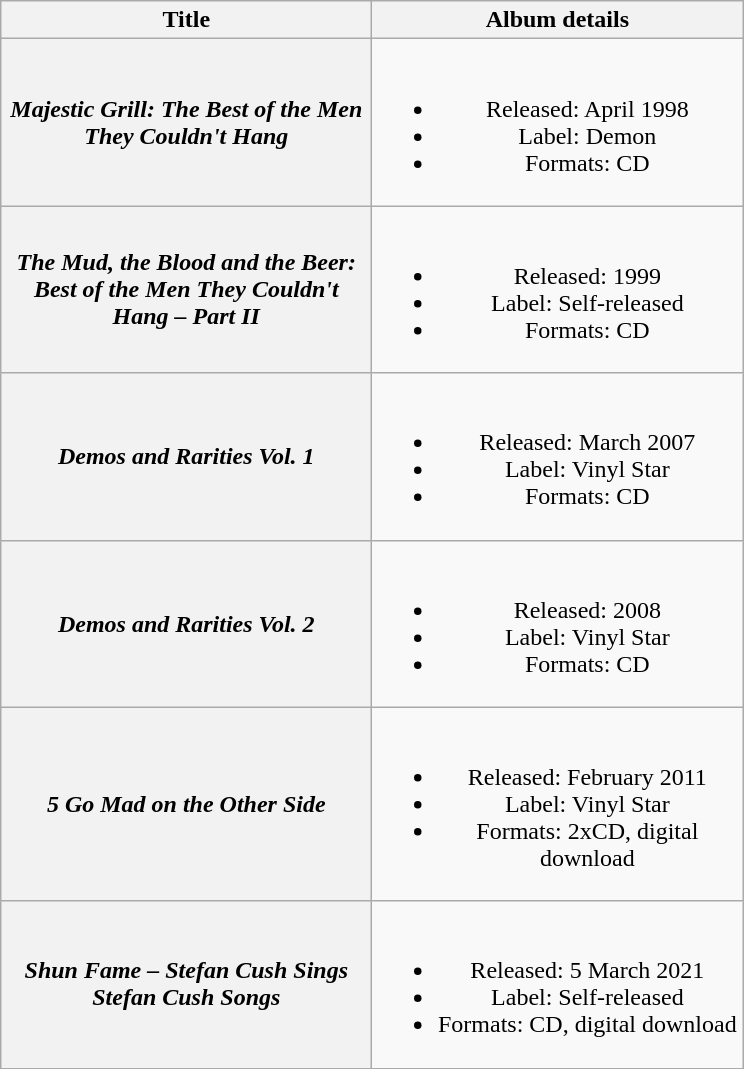<table class="wikitable plainrowheaders" style="text-align:center;">
<tr>
<th scope="col" style="width:15em;">Title</th>
<th scope="col" style="width:15em;">Album details</th>
</tr>
<tr>
<th scope="row"><em>Majestic Grill: The Best of the Men They Couldn't Hang</em></th>
<td><br><ul><li>Released: April 1998</li><li>Label: Demon</li><li>Formats: CD</li></ul></td>
</tr>
<tr>
<th scope="row"><em>The Mud, the Blood and the Beer: Best of the Men They Couldn't Hang – Part II</em></th>
<td><br><ul><li>Released: 1999</li><li>Label: Self-released</li><li>Formats: CD</li></ul></td>
</tr>
<tr>
<th scope="row"><em>Demos and Rarities Vol. 1</em></th>
<td><br><ul><li>Released: March 2007</li><li>Label: Vinyl Star</li><li>Formats: CD</li></ul></td>
</tr>
<tr>
<th scope="row"><em>Demos and Rarities Vol. 2</em></th>
<td><br><ul><li>Released: 2008</li><li>Label: Vinyl Star</li><li>Formats: CD</li></ul></td>
</tr>
<tr>
<th scope="row"><em>5 Go Mad on the Other Side</em></th>
<td><br><ul><li>Released: February 2011</li><li>Label: Vinyl Star</li><li>Formats: 2xCD, digital download</li></ul></td>
</tr>
<tr>
<th scope="row"><em>Shun Fame – Stefan Cush Sings Stefan Cush Songs</em></th>
<td><br><ul><li>Released: 5 March 2021</li><li>Label: Self-released</li><li>Formats: CD, digital download</li></ul></td>
</tr>
</table>
